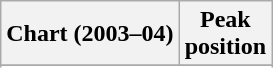<table class="wikitable plainrowheaders sortable" style="text-align:center;">
<tr>
<th scope="col">Chart (2003–04)</th>
<th scope="col">Peak<br>position</th>
</tr>
<tr>
</tr>
<tr>
</tr>
</table>
